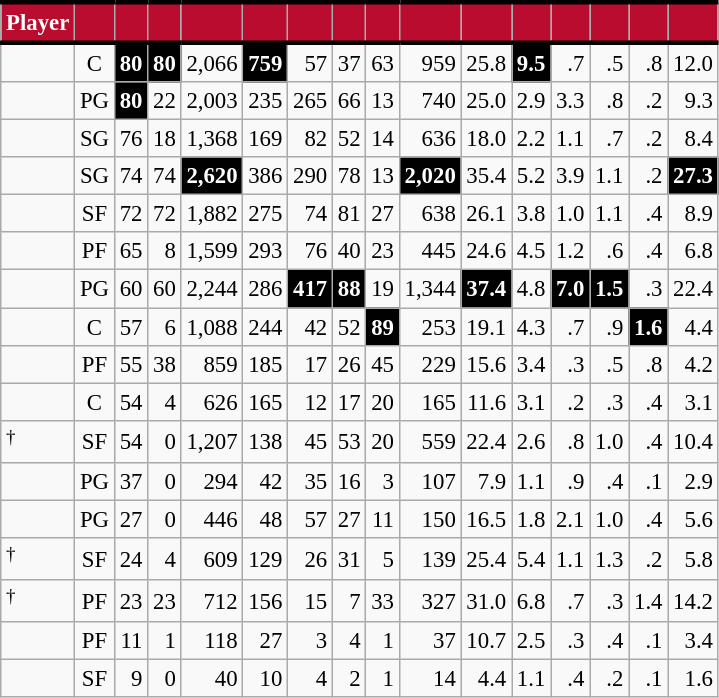<table class="wikitable sortable" style="font-size: 95%; text-align:right;">
<tr>
<th style="background:#BA0C2F; color:#FFFFFF; border-top:#010101 3px solid; border-bottom:#010101 3px solid;">Player</th>
<th style="background:#BA0C2F; color:#FFFFFF; border-top:#010101 3px solid; border-bottom:#010101 3px solid;"></th>
<th style="background:#BA0C2F; color:#FFFFFF; border-top:#010101 3px solid; border-bottom:#010101 3px solid;"></th>
<th style="background:#BA0C2F; color:#FFFFFF; border-top:#010101 3px solid; border-bottom:#010101 3px solid;"></th>
<th style="background:#BA0C2F; color:#FFFFFF; border-top:#010101 3px solid; border-bottom:#010101 3px solid;"></th>
<th style="background:#BA0C2F; color:#FFFFFF; border-top:#010101 3px solid; border-bottom:#010101 3px solid;"></th>
<th style="background:#BA0C2F; color:#FFFFFF; border-top:#010101 3px solid; border-bottom:#010101 3px solid;"></th>
<th style="background:#BA0C2F; color:#FFFFFF; border-top:#010101 3px solid; border-bottom:#010101 3px solid;"></th>
<th style="background:#BA0C2F; color:#FFFFFF; border-top:#010101 3px solid; border-bottom:#010101 3px solid;"></th>
<th style="background:#BA0C2F; color:#FFFFFF; border-top:#010101 3px solid; border-bottom:#010101 3px solid;"></th>
<th style="background:#BA0C2F; color:#FFFFFF; border-top:#010101 3px solid; border-bottom:#010101 3px solid;"></th>
<th style="background:#BA0C2F; color:#FFFFFF; border-top:#010101 3px solid; border-bottom:#010101 3px solid;"></th>
<th style="background:#BA0C2F; color:#FFFFFF; border-top:#010101 3px solid; border-bottom:#010101 3px solid;"></th>
<th style="background:#BA0C2F; color:#FFFFFF; border-top:#010101 3px solid; border-bottom:#010101 3px solid;"></th>
<th style="background:#BA0C2F; color:#FFFFFF; border-top:#010101 3px solid; border-bottom:#010101 3px solid;"></th>
<th style="background:#BA0C2F; color:#FFFFFF; border-top:#010101 3px solid; border-bottom:#010101 3px solid;"></th>
</tr>
<tr>
<td style="text-align:left;"></td>
<td style="text-align:center;">C</td>
<td style="background:#010101; color:#FFFFFF;"><strong>80</strong></td>
<td style="background:#010101; color:#FFFFFF;"><strong>80</strong></td>
<td>2,066</td>
<td style="background:#010101; color:#FFFFFF;"><strong>759</strong></td>
<td>57</td>
<td>37</td>
<td>63</td>
<td>959</td>
<td>25.8</td>
<td style="background:#010101; color:#FFFFFF;"><strong>9.5</strong></td>
<td>.7</td>
<td>.5</td>
<td>.8</td>
<td>12.0</td>
</tr>
<tr>
<td style="text-align:left;"></td>
<td style="text-align:center;">PG</td>
<td style="background:#010101; color:#FFFFFF;"><strong>80</strong></td>
<td>22</td>
<td>2,003</td>
<td>235</td>
<td>265</td>
<td>66</td>
<td>13</td>
<td>740</td>
<td>25.0</td>
<td>2.9</td>
<td>3.3</td>
<td>.8</td>
<td>.2</td>
<td>9.3</td>
</tr>
<tr>
<td style="text-align:left;"></td>
<td style="text-align:center;">SG</td>
<td>76</td>
<td>18</td>
<td>1,368</td>
<td>169</td>
<td>82</td>
<td>52</td>
<td>14</td>
<td>636</td>
<td>18.0</td>
<td>2.2</td>
<td>1.1</td>
<td>.7</td>
<td>.2</td>
<td>8.4</td>
</tr>
<tr>
<td style="text-align:left;"></td>
<td style="text-align:center;">SG</td>
<td>74</td>
<td>74</td>
<td style="background:#010101; color:#FFFFFF;"><strong>2,620</strong></td>
<td>386</td>
<td>290</td>
<td>78</td>
<td>13</td>
<td style="background:#010101; color:#FFFFFF;"><strong>2,020</strong></td>
<td>35.4</td>
<td>5.2</td>
<td>3.9</td>
<td>1.1</td>
<td>.2</td>
<td style="background:#010101; color:#FFFFFF;"><strong>27.3</strong></td>
</tr>
<tr>
<td style="text-align:left;"></td>
<td style="text-align:center;">SF</td>
<td>72</td>
<td>72</td>
<td>1,882</td>
<td>275</td>
<td>74</td>
<td>81</td>
<td>27</td>
<td>638</td>
<td>26.1</td>
<td>3.8</td>
<td>1.0</td>
<td>1.1</td>
<td>.4</td>
<td>8.9</td>
</tr>
<tr>
<td style="text-align:left;"></td>
<td style="text-align:center;">PF</td>
<td>65</td>
<td>8</td>
<td>1,599</td>
<td>293</td>
<td>76</td>
<td>40</td>
<td>23</td>
<td>445</td>
<td>24.6</td>
<td>4.5</td>
<td>1.2</td>
<td>.6</td>
<td>.4</td>
<td>6.8</td>
</tr>
<tr>
<td style="text-align:left;"></td>
<td style="text-align:center;">PG</td>
<td>60</td>
<td>60</td>
<td>2,244</td>
<td>286</td>
<td style="background:#010101; color:#FFFFFF;"><strong>417</strong></td>
<td style="background:#010101; color:#FFFFFF;"><strong>88</strong></td>
<td>19</td>
<td>1,344</td>
<td style="background:#010101; color:#FFFFFF;"><strong>37.4</strong></td>
<td>4.8</td>
<td style="background:#010101; color:#FFFFFF;"><strong>7.0</strong></td>
<td style="background:#010101; color:#FFFFFF;"><strong>1.5</strong></td>
<td>.3</td>
<td>22.4</td>
</tr>
<tr>
<td style="text-align:left;"></td>
<td style="text-align:center;">C</td>
<td>57</td>
<td>6</td>
<td>1,088</td>
<td>244</td>
<td>42</td>
<td>52</td>
<td style="background:#010101; color:#FFFFFF;"><strong>89</strong></td>
<td>253</td>
<td>19.1</td>
<td>4.3</td>
<td>.7</td>
<td>.9</td>
<td style="background:#010101; color:#FFFFFF;"><strong>1.6</strong></td>
<td>4.4</td>
</tr>
<tr>
<td style="text-align:left;"></td>
<td style="text-align:center;">PF</td>
<td>55</td>
<td>38</td>
<td>859</td>
<td>185</td>
<td>17</td>
<td>26</td>
<td>45</td>
<td>229</td>
<td>15.6</td>
<td>3.4</td>
<td>.3</td>
<td>.5</td>
<td>.8</td>
<td>4.2</td>
</tr>
<tr>
<td style="text-align:left;"></td>
<td style="text-align:center;">C</td>
<td>54</td>
<td>4</td>
<td>626</td>
<td>165</td>
<td>12</td>
<td>17</td>
<td>20</td>
<td>165</td>
<td>11.6</td>
<td>3.1</td>
<td>.2</td>
<td>.3</td>
<td>.4</td>
<td>3.1</td>
</tr>
<tr>
<td style="text-align:left;"><sup>†</sup></td>
<td style="text-align:center;">SF</td>
<td>54</td>
<td>0</td>
<td>1,207</td>
<td>138</td>
<td>45</td>
<td>53</td>
<td>20</td>
<td>559</td>
<td>22.4</td>
<td>2.6</td>
<td>.8</td>
<td>1.0</td>
<td>.4</td>
<td>10.4</td>
</tr>
<tr>
<td style="text-align:left;"></td>
<td style="text-align:center;">PG</td>
<td>37</td>
<td>0</td>
<td>294</td>
<td>42</td>
<td>35</td>
<td>16</td>
<td>3</td>
<td>107</td>
<td>7.9</td>
<td>1.1</td>
<td>.9</td>
<td>.4</td>
<td>.1</td>
<td>2.9</td>
</tr>
<tr>
<td style="text-align:left;"></td>
<td style="text-align:center;">PG</td>
<td>27</td>
<td>0</td>
<td>446</td>
<td>48</td>
<td>57</td>
<td>27</td>
<td>11</td>
<td>150</td>
<td>16.5</td>
<td>1.8</td>
<td>2.1</td>
<td>1.0</td>
<td>.4</td>
<td>5.6</td>
</tr>
<tr>
<td style="text-align:left;"><sup>†</sup></td>
<td style="text-align:center;">SF</td>
<td>24</td>
<td>4</td>
<td>609</td>
<td>129</td>
<td>26</td>
<td>31</td>
<td>5</td>
<td>139</td>
<td>25.4</td>
<td>5.4</td>
<td>1.1</td>
<td>1.3</td>
<td>.2</td>
<td>5.8</td>
</tr>
<tr>
<td style="text-align:left;"><sup>†</sup></td>
<td style="text-align:center;">PF</td>
<td>23</td>
<td>23</td>
<td>712</td>
<td>156</td>
<td>15</td>
<td>7</td>
<td>33</td>
<td>327</td>
<td>31.0</td>
<td>6.8</td>
<td>.7</td>
<td>.3</td>
<td>1.4</td>
<td>14.2</td>
</tr>
<tr>
<td style="text-align:left;"></td>
<td style="text-align:center;">PF</td>
<td>11</td>
<td>1</td>
<td>118</td>
<td>27</td>
<td>3</td>
<td>4</td>
<td>1</td>
<td>37</td>
<td>10.7</td>
<td>2.5</td>
<td>.3</td>
<td>.4</td>
<td>.1</td>
<td>3.4</td>
</tr>
<tr>
<td style="text-align:left;"></td>
<td style="text-align:center;">SF</td>
<td>9</td>
<td>0</td>
<td>40</td>
<td>10</td>
<td>4</td>
<td>2</td>
<td>1</td>
<td>14</td>
<td>4.4</td>
<td>1.1</td>
<td>.4</td>
<td>.2</td>
<td>.1</td>
<td>1.6</td>
</tr>
</table>
